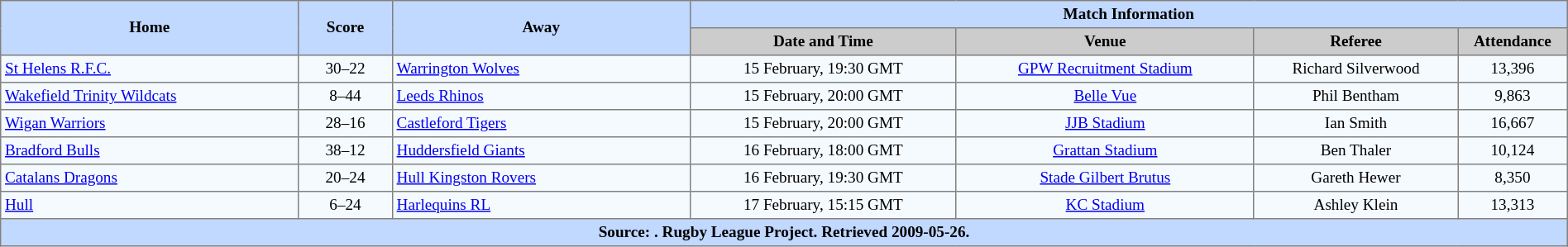<table border="1" cellpadding="3" cellspacing="0" style="border-collapse:collapse; font-size:80%; text-align:center; width:100%;">
<tr style="background:#c1d8ff;">
<th rowspan="2" style="width:19%;">Home</th>
<th rowspan="2" style="width:6%;">Score</th>
<th rowspan="2" style="width:19%;">Away</th>
<th colspan=6>Match Information</th>
</tr>
<tr style="background:#ccc;">
<th width=17%>Date and Time</th>
<th width=19%>Venue</th>
<th width=13%>Referee</th>
<th width=7%>Attendance</th>
</tr>
<tr style="background:#f5faff;">
<td align=left> <a href='#'>St Helens R.F.C.</a></td>
<td>30–22</td>
<td align=left> <a href='#'>Warrington Wolves</a></td>
<td>15 February, 19:30 GMT</td>
<td><a href='#'>GPW Recruitment Stadium</a></td>
<td>Richard Silverwood</td>
<td>13,396</td>
</tr>
<tr style="background:#f5faff;">
<td align=left> <a href='#'>Wakefield Trinity Wildcats</a></td>
<td>8–44</td>
<td align=left> <a href='#'>Leeds Rhinos</a></td>
<td>15 February, 20:00 GMT</td>
<td><a href='#'>Belle Vue</a></td>
<td>Phil Bentham</td>
<td>9,863</td>
</tr>
<tr style="background:#f5faff;">
<td align=left> <a href='#'>Wigan Warriors</a></td>
<td>28–16</td>
<td align=left> <a href='#'>Castleford Tigers</a></td>
<td>15 February, 20:00 GMT</td>
<td><a href='#'>JJB Stadium</a></td>
<td>Ian Smith</td>
<td>16,667</td>
</tr>
<tr style="background:#f5faff;">
<td align=left> <a href='#'>Bradford Bulls</a></td>
<td>38–12</td>
<td align=left> <a href='#'>Huddersfield Giants</a></td>
<td>16 February, 18:00 GMT</td>
<td><a href='#'>Grattan Stadium</a></td>
<td>Ben Thaler</td>
<td>10,124</td>
</tr>
<tr style="background:#f5faff;">
<td align=left> <a href='#'>Catalans Dragons</a></td>
<td>20–24</td>
<td align=left> <a href='#'>Hull Kingston Rovers</a></td>
<td>16 February, 19:30 GMT</td>
<td><a href='#'>Stade Gilbert Brutus</a></td>
<td>Gareth Hewer</td>
<td>8,350</td>
</tr>
<tr style="background:#f5faff;">
<td align=left> <a href='#'>Hull</a></td>
<td>6–24</td>
<td align=left> <a href='#'>Harlequins RL</a></td>
<td>17 February, 15:15 GMT</td>
<td><a href='#'>KC Stadium</a></td>
<td>Ashley Klein</td>
<td>13,313</td>
</tr>
<tr style="background:#c1d8ff;">
<th colspan=10>Source: . Rugby League Project. Retrieved 2009-05-26.</th>
</tr>
</table>
